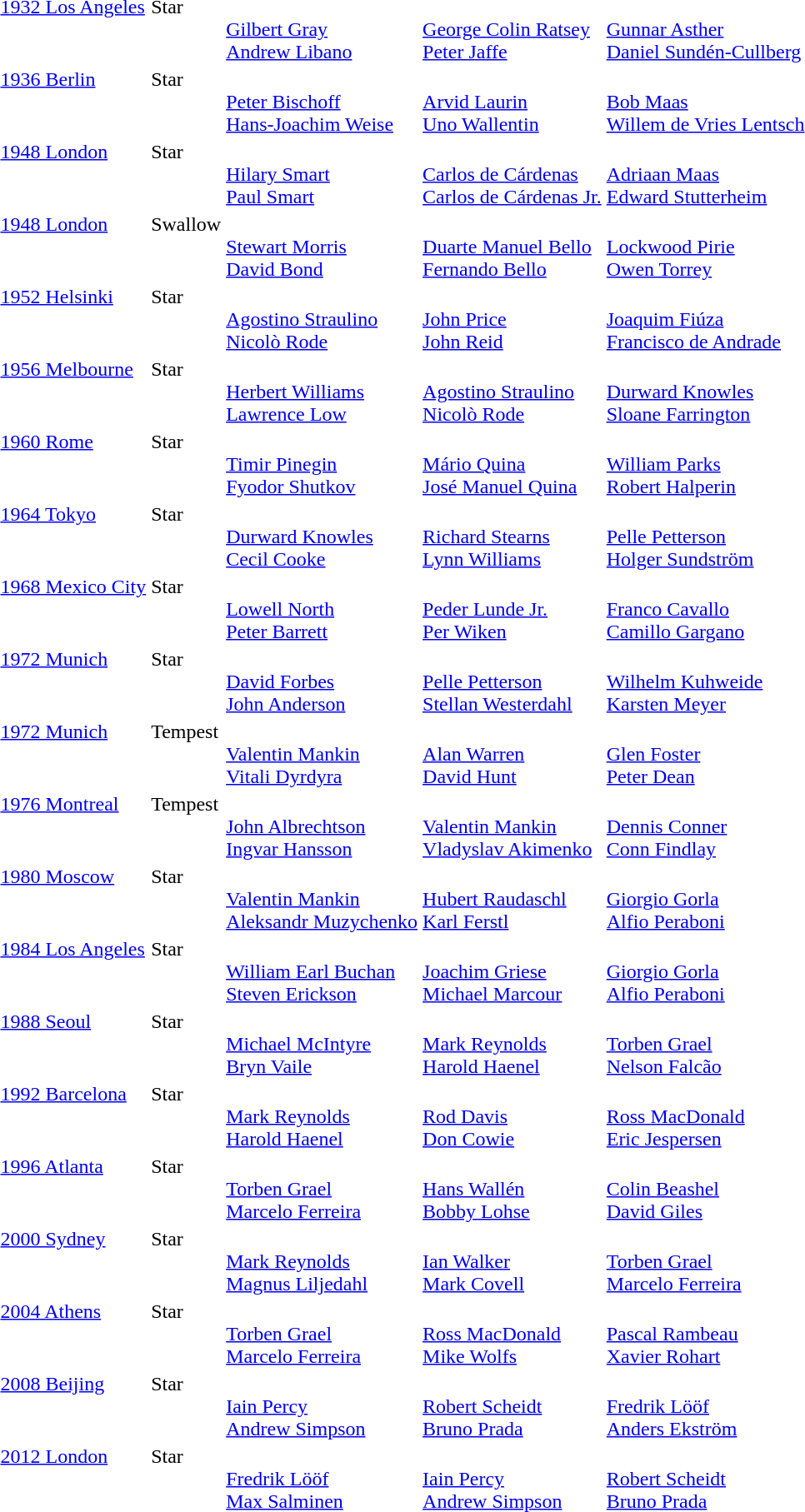<table>
<tr valign="top">
<td><a href='#'>1932 Los Angeles</a><br></td>
<td>Star</td>
<td><br><a href='#'>Gilbert Gray</a><br><a href='#'>Andrew Libano</a></td>
<td><br><a href='#'>George Colin Ratsey</a><br><a href='#'>Peter Jaffe</a></td>
<td><br><a href='#'>Gunnar Asther</a><br><a href='#'>Daniel Sundén-Cullberg</a></td>
</tr>
<tr valign="top">
<td><a href='#'>1936 Berlin</a> <br></td>
<td>Star</td>
<td><br><a href='#'>Peter Bischoff</a><br><a href='#'>Hans-Joachim Weise</a></td>
<td><br><a href='#'>Arvid Laurin</a><br><a href='#'>Uno Wallentin</a></td>
<td><br><a href='#'>Bob Maas</a><br><a href='#'>Willem de Vries Lentsch</a></td>
</tr>
<tr valign="top">
<td><a href='#'>1948 London</a> <br></td>
<td>Star</td>
<td><br><a href='#'>Hilary Smart</a><br><a href='#'>Paul Smart</a></td>
<td><br><a href='#'>Carlos de Cárdenas</a><br><a href='#'>Carlos de Cárdenas Jr.</a></td>
<td><br><a href='#'>Adriaan Maas</a><br><a href='#'>Edward Stutterheim</a></td>
</tr>
<tr valign="top">
<td><a href='#'>1948 London</a><br></td>
<td>Swallow</td>
<td><br><a href='#'>Stewart Morris</a><br><a href='#'>David Bond</a></td>
<td><br><a href='#'>Duarte Manuel Bello</a><br><a href='#'>Fernando Bello</a></td>
<td><br><a href='#'>Lockwood Pirie</a><br><a href='#'>Owen Torrey</a></td>
</tr>
<tr valign="top">
<td><a href='#'>1952 Helsinki</a> <br></td>
<td>Star</td>
<td><br><a href='#'>Agostino Straulino</a><br><a href='#'>Nicolò Rode</a></td>
<td><br><a href='#'>John Price</a><br><a href='#'>John Reid</a></td>
<td><br><a href='#'>Joaquim Fiúza</a><br><a href='#'>Francisco de Andrade</a></td>
</tr>
<tr valign="top">
<td><a href='#'>1956 Melbourne</a> <br></td>
<td>Star</td>
<td><br><a href='#'>Herbert Williams</a><br><a href='#'>Lawrence Low</a></td>
<td><br><a href='#'>Agostino Straulino</a><br><a href='#'>Nicolò Rode</a></td>
<td><br><a href='#'>Durward Knowles</a><br><a href='#'>Sloane Farrington</a></td>
</tr>
<tr valign="top">
<td><a href='#'>1960 Rome</a><br></td>
<td>Star</td>
<td><br><a href='#'>Timir Pinegin</a><br><a href='#'>Fyodor Shutkov</a></td>
<td><br><a href='#'>Mário Quina</a><br><a href='#'>José Manuel Quina</a></td>
<td><br><a href='#'>William Parks</a><br><a href='#'>Robert Halperin</a></td>
</tr>
<tr valign="top">
<td><a href='#'>1964 Tokyo</a><br></td>
<td>Star</td>
<td><br><a href='#'>Durward Knowles</a><br><a href='#'>Cecil Cooke</a></td>
<td><br><a href='#'>Richard Stearns</a><br><a href='#'>Lynn Williams</a></td>
<td><br><a href='#'>Pelle Petterson</a><br><a href='#'>Holger Sundström</a></td>
</tr>
<tr valign="top">
<td><a href='#'>1968 Mexico City</a><br></td>
<td>Star</td>
<td><br><a href='#'>Lowell North</a><br><a href='#'>Peter Barrett</a></td>
<td><br><a href='#'>Peder Lunde Jr.</a><br><a href='#'>Per Wiken</a></td>
<td><br><a href='#'>Franco Cavallo</a><br><a href='#'>Camillo Gargano</a></td>
</tr>
<tr valign="top">
<td><a href='#'>1972 Munich</a><br></td>
<td>Star</td>
<td><br><a href='#'>David Forbes</a><br><a href='#'>John Anderson</a></td>
<td><br><a href='#'>Pelle Petterson</a><br><a href='#'>Stellan Westerdahl</a></td>
<td><br><a href='#'>Wilhelm Kuhweide</a><br><a href='#'>Karsten Meyer</a></td>
</tr>
<tr valign="top">
<td><a href='#'>1972 Munich</a><br></td>
<td>Tempest</td>
<td><br><a href='#'>Valentin Mankin</a><br><a href='#'>Vitali Dyrdyra</a></td>
<td><br><a href='#'>Alan Warren</a><br><a href='#'>David Hunt</a></td>
<td><br><a href='#'>Glen Foster</a><br><a href='#'>Peter Dean</a></td>
</tr>
<tr valign="top">
<td><a href='#'>1976 Montreal</a><br></td>
<td>Tempest</td>
<td><br><a href='#'>John Albrechtson</a><br><a href='#'>Ingvar Hansson</a></td>
<td><br><a href='#'>Valentin Mankin</a><br><a href='#'>Vladyslav Akimenko</a></td>
<td><br><a href='#'>Dennis Conner</a><br><a href='#'>Conn Findlay</a></td>
</tr>
<tr valign="top">
<td><a href='#'>1980 Moscow</a><br></td>
<td>Star</td>
<td><br><a href='#'>Valentin Mankin</a><br><a href='#'>Aleksandr Muzychenko</a></td>
<td><br><a href='#'>Hubert Raudaschl</a><br><a href='#'>Karl Ferstl</a></td>
<td><br><a href='#'>Giorgio Gorla</a><br><a href='#'>Alfio Peraboni</a></td>
</tr>
<tr valign="top">
<td><a href='#'>1984 Los Angeles</a><br></td>
<td>Star</td>
<td><br><a href='#'>William Earl Buchan</a><br><a href='#'>Steven Erickson</a></td>
<td><br><a href='#'>Joachim Griese</a><br><a href='#'>Michael Marcour</a></td>
<td><br><a href='#'>Giorgio Gorla</a><br><a href='#'>Alfio Peraboni</a></td>
</tr>
<tr valign="top">
<td><a href='#'>1988 Seoul</a><br></td>
<td>Star</td>
<td><br><a href='#'>Michael McIntyre</a><br><a href='#'>Bryn Vaile</a></td>
<td><br><a href='#'>Mark Reynolds</a><br><a href='#'>Harold Haenel</a></td>
<td><br><a href='#'>Torben Grael</a><br><a href='#'>Nelson Falcão</a></td>
</tr>
<tr valign="top">
<td><a href='#'>1992 Barcelona</a><br></td>
<td>Star</td>
<td><br><a href='#'>Mark Reynolds</a><br><a href='#'>Harold Haenel</a></td>
<td><br><a href='#'>Rod Davis</a><br><a href='#'>Don Cowie</a></td>
<td><br><a href='#'>Ross MacDonald</a><br><a href='#'>Eric Jespersen</a></td>
</tr>
<tr valign="top">
<td><a href='#'>1996 Atlanta</a><br></td>
<td>Star</td>
<td><br><a href='#'>Torben Grael</a><br><a href='#'>Marcelo Ferreira</a></td>
<td><br><a href='#'>Hans Wallén</a><br><a href='#'>Bobby Lohse</a></td>
<td><br><a href='#'>Colin Beashel</a><br><a href='#'>David Giles</a></td>
</tr>
<tr valign="top">
<td><a href='#'>2000 Sydney</a><br></td>
<td>Star</td>
<td><br><a href='#'>Mark Reynolds</a><br><a href='#'>Magnus Liljedahl</a></td>
<td><br><a href='#'>Ian Walker</a><br><a href='#'>Mark Covell</a></td>
<td><br><a href='#'>Torben Grael</a><br><a href='#'>Marcelo Ferreira</a></td>
</tr>
<tr valign="top">
<td><a href='#'>2004 Athens</a><br></td>
<td>Star</td>
<td><br><a href='#'>Torben Grael</a><br><a href='#'>Marcelo Ferreira</a></td>
<td><br><a href='#'>Ross MacDonald</a><br><a href='#'>Mike Wolfs</a></td>
<td><br><a href='#'>Pascal Rambeau</a><br><a href='#'>Xavier Rohart</a></td>
</tr>
<tr valign="top">
<td><a href='#'>2008 Beijing</a><br></td>
<td>Star</td>
<td><br><a href='#'>Iain Percy</a><br><a href='#'>Andrew Simpson</a></td>
<td><br><a href='#'>Robert Scheidt</a><br><a href='#'>Bruno Prada</a></td>
<td><br><a href='#'>Fredrik Lööf</a><br><a href='#'>Anders Ekström</a></td>
</tr>
<tr valign="top">
<td><a href='#'>2012 London</a><br></td>
<td>Star</td>
<td><br><a href='#'>Fredrik Lööf</a><br><a href='#'>Max Salminen</a></td>
<td><br><a href='#'>Iain Percy</a><br><a href='#'>Andrew Simpson</a></td>
<td><br><a href='#'>Robert Scheidt</a><br><a href='#'>Bruno Prada</a></td>
</tr>
</table>
